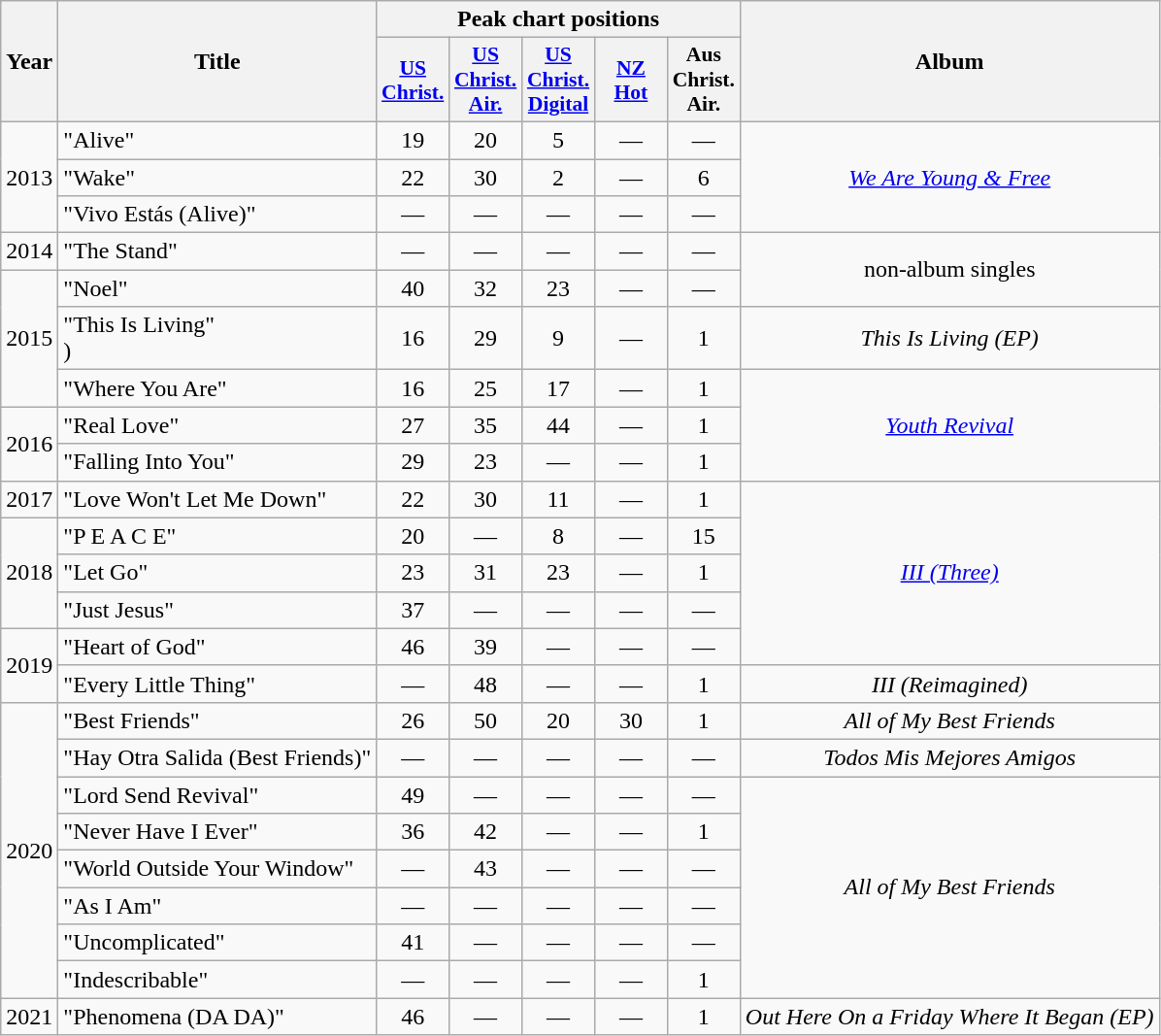<table class="wikitable" style="text-align:center;">
<tr>
<th rowspan="2">Year</th>
<th rowspan="2">Title</th>
<th colspan="5">Peak chart positions</th>
<th rowspan="2">Album</th>
</tr>
<tr>
<th scope="col" style="width:3em;font-size:90%;"><a href='#'>US<br>Christ.</a><br></th>
<th scope="col" style="width:3em;font-size:90%;"><a href='#'>US<br>Christ. Air.</a><br></th>
<th scope="col" style="width:3em;font-size:90%;"><a href='#'>US Christ. Digital</a><br></th>
<th scope="col" style="width:3em;font-size:90%;"><a href='#'>NZ<br>Hot</a><br></th>
<th scope="col" style="width:3em;font-size:90%;">Aus<br>Christ.<br>Air.<br></th>
</tr>
<tr>
<td rowspan="3">2013</td>
<td style="text-align:left">"Alive"</td>
<td>19</td>
<td>20</td>
<td>5</td>
<td>—</td>
<td>—</td>
<td rowspan="3"><em><a href='#'>We Are Young & Free</a></em></td>
</tr>
<tr>
<td style="text-align:left">"Wake"</td>
<td>22</td>
<td>30</td>
<td>2</td>
<td>—</td>
<td>6</td>
</tr>
<tr>
<td style="text-align:left">"Vivo Estás (Alive)"</td>
<td>—</td>
<td>—</td>
<td>—</td>
<td>—</td>
<td>—</td>
</tr>
<tr>
<td>2014</td>
<td style="text-align:left">"The Stand"</td>
<td>—</td>
<td>—</td>
<td>—</td>
<td>—</td>
<td>—</td>
<td rowspan="2">non-album singles</td>
</tr>
<tr>
<td rowspan="3">2015</td>
<td style="text-align:left">"Noel"</td>
<td>40</td>
<td>32</td>
<td>23</td>
<td>—</td>
<td>—</td>
</tr>
<tr>
<td style="text-align:left">"This Is Living"<br>)</td>
<td>16</td>
<td>29</td>
<td>9</td>
<td>—</td>
<td>1</td>
<td><em>This Is Living (EP)</em></td>
</tr>
<tr>
<td style="text-align:left">"Where You Are"</td>
<td>16</td>
<td>25</td>
<td>17</td>
<td>—</td>
<td>1</td>
<td rowspan="3"><em><a href='#'>Youth Revival</a></em></td>
</tr>
<tr>
<td rowspan="2">2016</td>
<td style="text-align:left">"Real Love"</td>
<td>27</td>
<td>35</td>
<td>44</td>
<td>—</td>
<td>1</td>
</tr>
<tr>
<td style="text-align:left">"Falling Into You"</td>
<td>29</td>
<td>23</td>
<td>—</td>
<td>—</td>
<td>1</td>
</tr>
<tr>
<td>2017</td>
<td style="text-align:left">"Love Won't Let Me Down"</td>
<td>22</td>
<td>30</td>
<td>11</td>
<td>—</td>
<td>1</td>
<td rowspan="5"><em><a href='#'>III (Three)</a></em></td>
</tr>
<tr>
<td rowspan="3">2018</td>
<td style="text-align:left">"P E A C E"</td>
<td>20</td>
<td>—</td>
<td>8</td>
<td>—</td>
<td>15</td>
</tr>
<tr>
<td style="text-align:left">"Let Go"</td>
<td>23</td>
<td>31</td>
<td>23</td>
<td>—</td>
<td>1</td>
</tr>
<tr>
<td style="text-align:left">"Just Jesus"</td>
<td>37</td>
<td>—</td>
<td>—</td>
<td>—</td>
<td>—</td>
</tr>
<tr>
<td rowspan="2">2019</td>
<td style="text-align:left">"Heart of God"</td>
<td>46</td>
<td>39</td>
<td>—</td>
<td>—</td>
<td>—</td>
</tr>
<tr>
<td style="text-align:left">"Every Little Thing"<br></td>
<td>—</td>
<td>48</td>
<td>—</td>
<td>—</td>
<td>1</td>
<td><em>III (Reimagined)</em></td>
</tr>
<tr>
<td rowspan="8">2020</td>
<td style="text-align:left">"Best Friends"</td>
<td>26</td>
<td>50</td>
<td>20</td>
<td>30</td>
<td>1</td>
<td><em>All of My Best Friends</em></td>
</tr>
<tr>
<td style="text-align:left">"Hay Otra Salida (Best Friends)"</td>
<td>—</td>
<td>—</td>
<td>—</td>
<td>—</td>
<td>—</td>
<td><em>Todos Mis Mejores Amigos</em></td>
</tr>
<tr>
<td style="text-align:left">"Lord Send Revival"</td>
<td>49</td>
<td>—</td>
<td>—</td>
<td>—</td>
<td>—</td>
<td rowspan="6"><em>All of My Best Friends</em></td>
</tr>
<tr>
<td style="text-align:left">"Never Have I Ever"</td>
<td>36</td>
<td>42</td>
<td>—</td>
<td>—</td>
<td>1</td>
</tr>
<tr>
<td style="text-align:left">"World Outside Your Window"</td>
<td>—</td>
<td>43</td>
<td>—</td>
<td>—</td>
<td>—</td>
</tr>
<tr>
<td style="text-align:left">"As I Am"</td>
<td>—</td>
<td>—</td>
<td>—</td>
<td>—</td>
<td>—</td>
</tr>
<tr>
<td style="text-align:left">"Uncomplicated"</td>
<td>41</td>
<td>—</td>
<td>—</td>
<td>—</td>
<td>—</td>
</tr>
<tr>
<td style="text-align:left">"Indescribable"</td>
<td>—</td>
<td>—</td>
<td>—</td>
<td>—</td>
<td>1</td>
</tr>
<tr>
<td>2021</td>
<td style="text-align:left">"Phenomena (DA DA)"</td>
<td>46</td>
<td>—</td>
<td>—</td>
<td>—</td>
<td>1</td>
<td><em>Out Here On a Friday Where It Began (EP)</em></td>
</tr>
</table>
